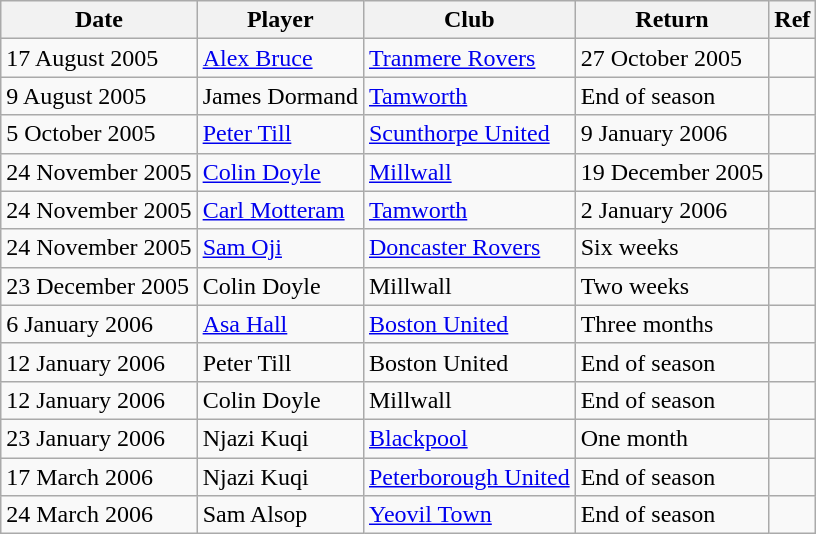<table class="wikitable">
<tr>
<th>Date</th>
<th>Player</th>
<th>Club</th>
<th>Return</th>
<th>Ref</th>
</tr>
<tr>
<td>17 August 2005</td>
<td><a href='#'>Alex Bruce</a></td>
<td><a href='#'>Tranmere Rovers</a></td>
<td>27 October 2005</td>
<td style="text-align: center"></td>
</tr>
<tr>
<td>9 August 2005</td>
<td>James Dormand</td>
<td><a href='#'>Tamworth</a></td>
<td>End of season</td>
<td style="text-align: center"></td>
</tr>
<tr>
<td>5 October 2005</td>
<td><a href='#'>Peter Till</a></td>
<td><a href='#'>Scunthorpe United</a></td>
<td>9 January 2006</td>
<td style="text-align: center"></td>
</tr>
<tr>
<td>24 November 2005</td>
<td><a href='#'>Colin Doyle</a></td>
<td><a href='#'>Millwall</a></td>
<td>19 December 2005</td>
<td style="text-align: center"></td>
</tr>
<tr>
<td>24 November 2005</td>
<td><a href='#'>Carl Motteram</a></td>
<td><a href='#'>Tamworth</a></td>
<td>2 January 2006</td>
<td style="text-align: center"></td>
</tr>
<tr>
<td>24 November 2005</td>
<td><a href='#'>Sam Oji</a></td>
<td><a href='#'>Doncaster Rovers</a></td>
<td>Six weeks</td>
<td style="text-align: center"></td>
</tr>
<tr>
<td>23 December 2005</td>
<td>Colin Doyle</td>
<td>Millwall</td>
<td>Two weeks</td>
<td style="text-align: center"></td>
</tr>
<tr>
<td>6 January 2006</td>
<td><a href='#'>Asa Hall</a></td>
<td><a href='#'>Boston United</a></td>
<td>Three months</td>
<td style="text-align: center"></td>
</tr>
<tr>
<td>12 January 2006</td>
<td>Peter Till</td>
<td>Boston United</td>
<td>End of season</td>
<td style="text-align: center"></td>
</tr>
<tr>
<td>12 January 2006</td>
<td>Colin Doyle</td>
<td>Millwall</td>
<td>End of season</td>
<td style="text-align: center"></td>
</tr>
<tr>
<td>23 January 2006</td>
<td>Njazi Kuqi</td>
<td><a href='#'>Blackpool</a></td>
<td>One month</td>
<td style="text-align: center"></td>
</tr>
<tr>
<td>17 March 2006</td>
<td>Njazi Kuqi</td>
<td><a href='#'>Peterborough United</a></td>
<td>End of season</td>
<td style="text-align: center"></td>
</tr>
<tr>
<td>24 March 2006</td>
<td>Sam Alsop</td>
<td><a href='#'>Yeovil Town</a></td>
<td>End of season</td>
<td style="text-align: center"></td>
</tr>
</table>
